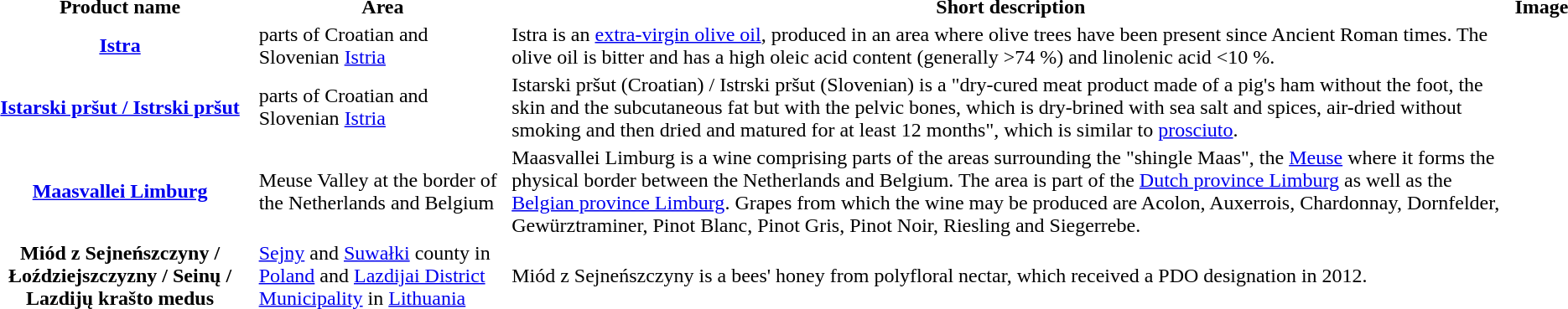<table>
<tr>
<th>Product name</th>
<th>Area</th>
<th>Short description</th>
<th>Image</th>
</tr>
<tr>
<th><a href='#'>Istra</a></th>
<td>parts of Croatian and Slovenian <a href='#'>Istria</a></td>
<td>Istra is an <a href='#'>extra-virgin olive oil</a>, produced in an area where olive trees have been present since Ancient Roman times. The olive oil is bitter and has a high oleic acid content (generally >74 %) and linolenic acid <10 %.</td>
<td></td>
</tr>
<tr>
<th><a href='#'>Istarski pršut / Istrski pršut</a></th>
<td>parts of Croatian and Slovenian <a href='#'>Istria</a></td>
<td>Istarski pršut (Croatian) / Istrski pršut (Slovenian) is a "dry-cured meat product made of a pig's ham without the foot, the skin and the subcutaneous fat but with the pelvic bones, which is dry-brined with sea salt and spices, air-dried without smoking and then dried and matured for at least 12 months", which is similar to <a href='#'>prosciuto</a>.</td>
<td></td>
</tr>
<tr>
<th><a href='#'>Maasvallei Limburg</a></th>
<td>Meuse Valley at the border of the Netherlands and Belgium</td>
<td>Maasvallei Limburg is a wine comprising parts of the areas surrounding the "shingle Maas", the <a href='#'>Meuse</a> where it forms the physical border between the Netherlands and Belgium. The area is part of the <a href='#'>Dutch province Limburg</a> as well as the <a href='#'>Belgian province Limburg</a>. Grapes from which the wine may be produced are Acolon, Auxerrois, Chardonnay, Dornfelder, Gewürztraminer, Pinot Blanc, Pinot Gris, Pinot Noir, Riesling and Siegerrebe.</td>
<td></td>
</tr>
<tr>
<th>Miód z Sejneńszczyny / Łoździejszczyzny / Seinų / Lazdijų krašto medus</th>
<td><a href='#'>Sejny</a> and <a href='#'>Suwałki</a> county in <a href='#'>Poland</a> and <a href='#'>Lazdijai District Municipality</a> in <a href='#'>Lithuania</a></td>
<td>Miód z Sejneńszczyny is a bees' honey from polyfloral nectar, which received a PDO designation in 2012.</td>
<td></td>
</tr>
<tr>
</tr>
</table>
